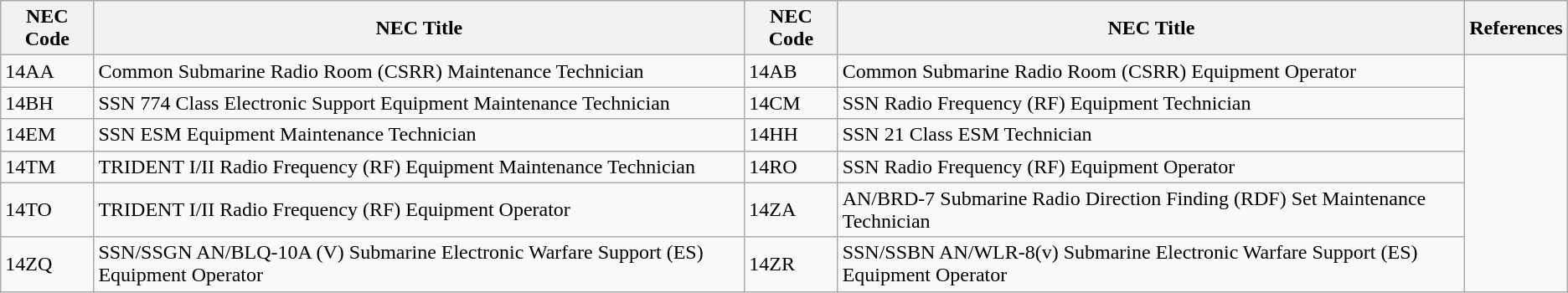<table class="wikitable">
<tr>
<th>NEC Code</th>
<th>NEC Title</th>
<th>NEC Code</th>
<th>NEC Title</th>
<th>References</th>
</tr>
<tr>
<td>14AA</td>
<td>Common Submarine Radio Room (CSRR) Maintenance Technician</td>
<td>14AB</td>
<td>Common Submarine Radio Room (CSRR) Equipment Operator</td>
<td align="center" rowspan=6></td>
</tr>
<tr>
<td>14BH</td>
<td>SSN 774 Class Electronic Support Equipment Maintenance Technician</td>
<td>14CM</td>
<td>SSN Radio Frequency (RF) Equipment Technician</td>
</tr>
<tr>
<td>14EM</td>
<td>SSN ESM Equipment Maintenance Technician</td>
<td>14HH</td>
<td>SSN 21 Class ESM Technician</td>
</tr>
<tr>
<td>14TM</td>
<td>TRIDENT I/II Radio Frequency (RF) Equipment Maintenance Technician</td>
<td>14RO</td>
<td>SSN Radio Frequency (RF) Equipment Operator</td>
</tr>
<tr>
<td>14TO</td>
<td>TRIDENT I/II Radio Frequency (RF) Equipment Operator</td>
<td>14ZA</td>
<td>AN/BRD-7 Submarine Radio Direction Finding (RDF) Set Maintenance Technician</td>
</tr>
<tr>
<td>14ZQ</td>
<td>SSN/SSGN AN/BLQ-10A (V) Submarine Electronic Warfare Support (ES) Equipment Operator</td>
<td>14ZR</td>
<td>SSN/SSBN AN/WLR-8(v) Submarine Electronic Warfare Support (ES) Equipment Operator</td>
</tr>
</table>
